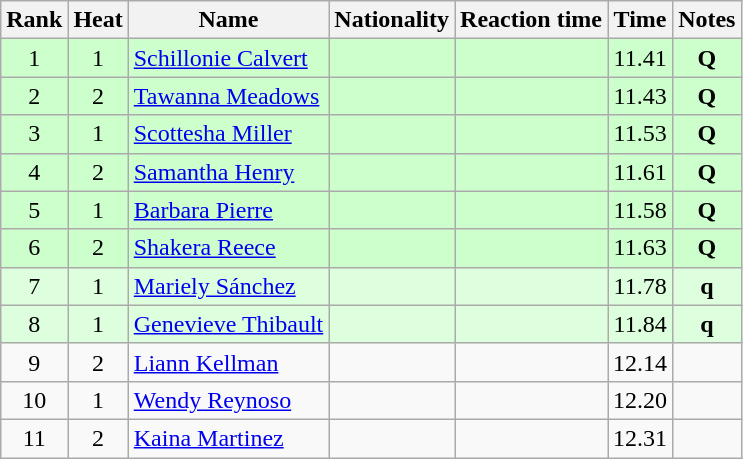<table class="wikitable sortable" style="text-align:center">
<tr>
<th>Rank</th>
<th>Heat</th>
<th>Name</th>
<th>Nationality</th>
<th>Reaction time</th>
<th>Time</th>
<th>Notes</th>
</tr>
<tr bgcolor=ccffcc>
<td align=center>1</td>
<td align=center>1</td>
<td align=left><a href='#'>Schillonie Calvert</a></td>
<td align=left></td>
<td></td>
<td>11.41</td>
<td><strong>Q</strong></td>
</tr>
<tr bgcolor=ccffcc>
<td align=center>2</td>
<td align=center>2</td>
<td align=left><a href='#'>Tawanna Meadows</a></td>
<td align=left></td>
<td></td>
<td>11.43</td>
<td><strong>Q</strong></td>
</tr>
<tr bgcolor=ccffcc>
<td align=center>3</td>
<td align=center>1</td>
<td align=left><a href='#'>Scottesha Miller</a></td>
<td align=left></td>
<td></td>
<td>11.53</td>
<td><strong>Q</strong></td>
</tr>
<tr bgcolor=ccffcc>
<td align=center>4</td>
<td align=center>2</td>
<td align=left><a href='#'>Samantha Henry</a></td>
<td align=left></td>
<td></td>
<td>11.61</td>
<td><strong>Q</strong></td>
</tr>
<tr bgcolor=ccffcc>
<td align=center>5</td>
<td align=center>1</td>
<td align=left><a href='#'>Barbara Pierre</a></td>
<td align=left></td>
<td></td>
<td>11.58</td>
<td><strong>Q</strong></td>
</tr>
<tr bgcolor=ccffcc>
<td align=center>6</td>
<td align=center>2</td>
<td align=left><a href='#'>Shakera Reece</a></td>
<td align=left></td>
<td></td>
<td>11.63</td>
<td><strong>Q</strong></td>
</tr>
<tr bgcolor=ddffdd>
<td align=center>7</td>
<td align=center>1</td>
<td align=left><a href='#'>Mariely Sánchez</a></td>
<td align=left></td>
<td></td>
<td>11.78</td>
<td><strong>q</strong></td>
</tr>
<tr bgcolor=ddffdd>
<td align=center>8</td>
<td align=center>1</td>
<td align=left><a href='#'>Genevieve Thibault</a></td>
<td align=left></td>
<td></td>
<td>11.84</td>
<td><strong>q</strong></td>
</tr>
<tr>
<td align=center>9</td>
<td align=center>2</td>
<td align=left><a href='#'>Liann Kellman</a></td>
<td align=left></td>
<td></td>
<td>12.14</td>
<td></td>
</tr>
<tr>
<td align=center>10</td>
<td align=center>1</td>
<td align=left><a href='#'>Wendy Reynoso</a></td>
<td align=left></td>
<td></td>
<td>12.20</td>
<td></td>
</tr>
<tr>
<td align=center>11</td>
<td align=center>2</td>
<td align=left><a href='#'>Kaina Martinez</a></td>
<td align=left></td>
<td></td>
<td>12.31</td>
<td></td>
</tr>
</table>
